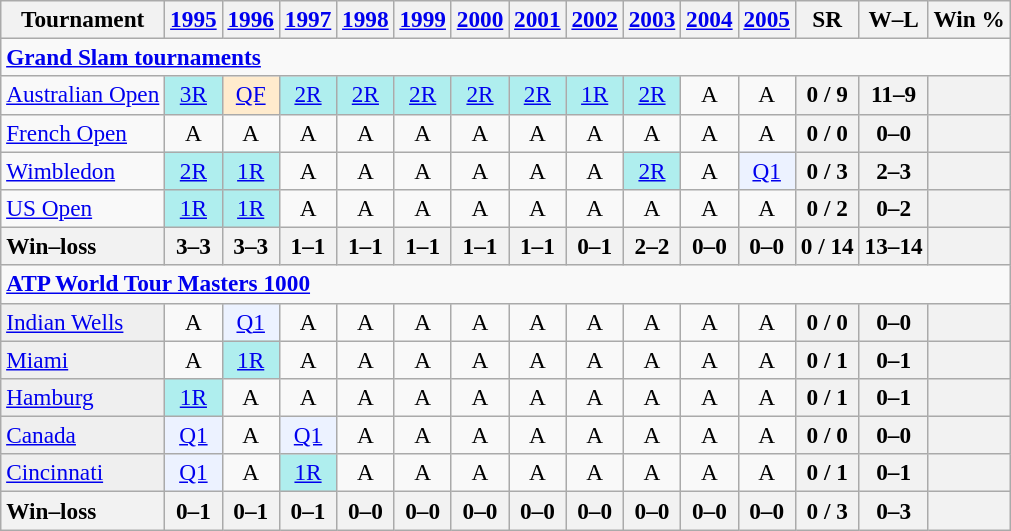<table class=wikitable style=text-align:center;font-size:97%>
<tr>
<th>Tournament</th>
<th><a href='#'>1995</a></th>
<th><a href='#'>1996</a></th>
<th><a href='#'>1997</a></th>
<th><a href='#'>1998</a></th>
<th><a href='#'>1999</a></th>
<th><a href='#'>2000</a></th>
<th><a href='#'>2001</a></th>
<th><a href='#'>2002</a></th>
<th><a href='#'>2003</a></th>
<th><a href='#'>2004</a></th>
<th><a href='#'>2005</a></th>
<th>SR</th>
<th>W–L</th>
<th>Win %</th>
</tr>
<tr>
<td colspan=20 align=left><a href='#'><strong>Grand Slam tournaments</strong></a></td>
</tr>
<tr>
<td align=left><a href='#'>Australian Open</a></td>
<td style=background:#afeeee><a href='#'>3R</a></td>
<td style=background:#ffebcd><a href='#'>QF</a></td>
<td style=background:#afeeee><a href='#'>2R</a></td>
<td style=background:#afeeee><a href='#'>2R</a></td>
<td style=background:#afeeee><a href='#'>2R</a></td>
<td style=background:#afeeee><a href='#'>2R</a></td>
<td style=background:#afeeee><a href='#'>2R</a></td>
<td style=background:#afeeee><a href='#'>1R</a></td>
<td style=background:#afeeee><a href='#'>2R</a></td>
<td>A</td>
<td>A</td>
<th>0 / 9</th>
<th>11–9</th>
<th></th>
</tr>
<tr>
<td align=left><a href='#'>French Open</a></td>
<td>A</td>
<td>A</td>
<td>A</td>
<td>A</td>
<td>A</td>
<td>A</td>
<td>A</td>
<td>A</td>
<td>A</td>
<td>A</td>
<td>A</td>
<th>0 / 0</th>
<th>0–0</th>
<th></th>
</tr>
<tr>
<td align=left><a href='#'>Wimbledon</a></td>
<td style=background:#afeeee><a href='#'>2R</a></td>
<td style=background:#afeeee><a href='#'>1R</a></td>
<td>A</td>
<td>A</td>
<td>A</td>
<td>A</td>
<td>A</td>
<td>A</td>
<td style=background:#afeeee><a href='#'>2R</a></td>
<td>A</td>
<td style=background:#ecf2ff><a href='#'>Q1</a></td>
<th>0 / 3</th>
<th>2–3</th>
<th></th>
</tr>
<tr>
<td align=left><a href='#'>US Open</a></td>
<td style=background:#afeeee><a href='#'>1R</a></td>
<td style=background:#afeeee><a href='#'>1R</a></td>
<td>A</td>
<td>A</td>
<td>A</td>
<td>A</td>
<td>A</td>
<td>A</td>
<td>A</td>
<td>A</td>
<td>A</td>
<th>0 / 2</th>
<th>0–2</th>
<th></th>
</tr>
<tr>
<th style=text-align:left>Win–loss</th>
<th>3–3</th>
<th>3–3</th>
<th>1–1</th>
<th>1–1</th>
<th>1–1</th>
<th>1–1</th>
<th>1–1</th>
<th>0–1</th>
<th>2–2</th>
<th>0–0</th>
<th>0–0</th>
<th>0 / 14</th>
<th>13–14</th>
<th></th>
</tr>
<tr>
<td colspan=20 align=left><strong><a href='#'>ATP World Tour Masters 1000</a></strong></td>
</tr>
<tr>
<td bgcolor=efefef align=left><a href='#'>Indian Wells</a></td>
<td>A</td>
<td bgcolor=ecf2ff><a href='#'>Q1</a></td>
<td>A</td>
<td>A</td>
<td>A</td>
<td>A</td>
<td>A</td>
<td>A</td>
<td>A</td>
<td>A</td>
<td>A</td>
<th>0 / 0</th>
<th>0–0</th>
<th></th>
</tr>
<tr>
<td bgcolor=efefef align=left><a href='#'>Miami</a></td>
<td>A</td>
<td bgcolor=afeeee><a href='#'>1R</a></td>
<td>A</td>
<td>A</td>
<td>A</td>
<td>A</td>
<td>A</td>
<td>A</td>
<td>A</td>
<td>A</td>
<td>A</td>
<th>0 / 1</th>
<th>0–1</th>
<th></th>
</tr>
<tr>
<td bgcolor=efefef align=left><a href='#'>Hamburg</a></td>
<td bgcolor=afeeee><a href='#'>1R</a></td>
<td>A</td>
<td>A</td>
<td>A</td>
<td>A</td>
<td>A</td>
<td>A</td>
<td>A</td>
<td>A</td>
<td>A</td>
<td>A</td>
<th>0 / 1</th>
<th>0–1</th>
<th></th>
</tr>
<tr>
<td bgcolor=efefef align=left><a href='#'>Canada</a></td>
<td bgcolor=ecf2ff><a href='#'>Q1</a></td>
<td>A</td>
<td bgcolor=ecf2ff><a href='#'>Q1</a></td>
<td>A</td>
<td>A</td>
<td>A</td>
<td>A</td>
<td>A</td>
<td>A</td>
<td>A</td>
<td>A</td>
<th>0 / 0</th>
<th>0–0</th>
<th></th>
</tr>
<tr>
<td bgcolor=efefef align=left><a href='#'>Cincinnati</a></td>
<td bgcolor=ecf2ff><a href='#'>Q1</a></td>
<td>A</td>
<td bgcolor=afeeee><a href='#'>1R</a></td>
<td>A</td>
<td>A</td>
<td>A</td>
<td>A</td>
<td>A</td>
<td>A</td>
<td>A</td>
<td>A</td>
<th>0 / 1</th>
<th>0–1</th>
<th></th>
</tr>
<tr>
<th style=text-align:left>Win–loss</th>
<th>0–1</th>
<th>0–1</th>
<th>0–1</th>
<th>0–0</th>
<th>0–0</th>
<th>0–0</th>
<th>0–0</th>
<th>0–0</th>
<th>0–0</th>
<th>0–0</th>
<th>0–0</th>
<th>0 / 3</th>
<th>0–3</th>
<th></th>
</tr>
</table>
